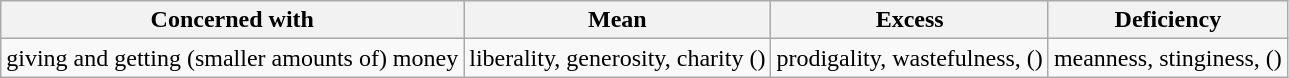<table class="wikitable">
<tr>
<th>Concerned with</th>
<th>Mean</th>
<th>Excess</th>
<th>Deficiency</th>
</tr>
<tr>
<td>giving and getting (smaller amounts of) money</td>
<td>liberality, generosity, charity ()</td>
<td>prodigality, wastefulness, ()</td>
<td>meanness, stinginess,  ()</td>
</tr>
</table>
